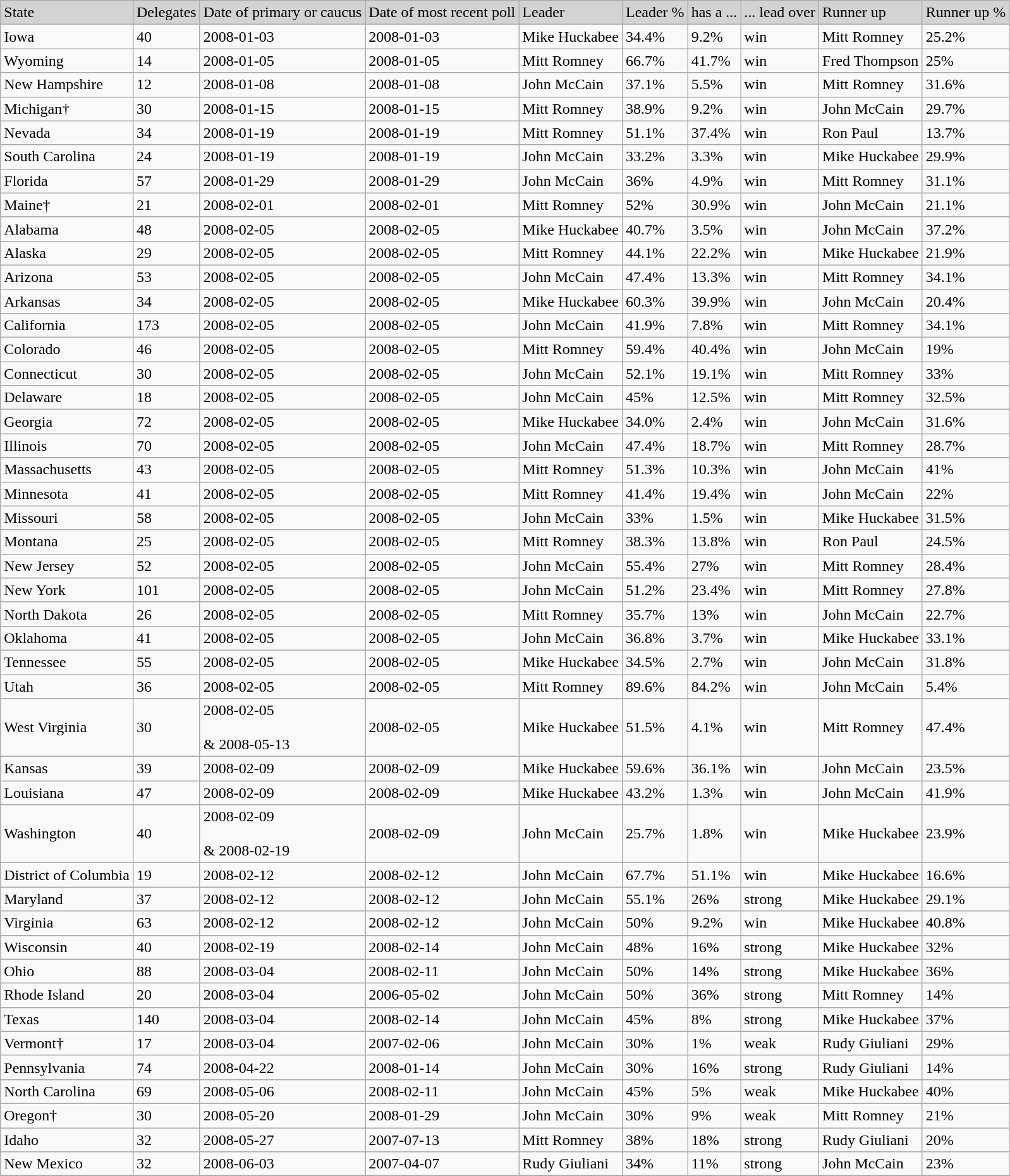<table class="wikitable sortable">
<tr bgcolor=lightgrey>
<td>State</td>
<td>Delegates</td>
<td>Date of primary or caucus</td>
<td>Date of most recent poll</td>
<td>Leader</td>
<td>Leader %</td>
<td>has a ...</td>
<td>... lead over</td>
<td>Runner up</td>
<td>Runner up %</td>
</tr>
<tr --->
<td>Iowa</td>
<td>40</td>
<td>2008-01-03</td>
<td>2008-01-03</td>
<td>Mike Huckabee</td>
<td>34.4%</td>
<td>9.2%</td>
<td>win</td>
<td>Mitt Romney</td>
<td>25.2%</td>
</tr>
<tr --->
<td>Wyoming</td>
<td>14</td>
<td>2008-01-05</td>
<td>2008-01-05</td>
<td>Mitt Romney</td>
<td>66.7%</td>
<td>41.7%</td>
<td>win</td>
<td>Fred Thompson</td>
<td>25%</td>
</tr>
<tr --->
<td>New Hampshire</td>
<td>12</td>
<td>2008-01-08</td>
<td>2008-01-08</td>
<td>John McCain</td>
<td>37.1%</td>
<td>5.5%</td>
<td>win</td>
<td>Mitt Romney</td>
<td>31.6%</td>
</tr>
<tr --->
<td>Michigan†</td>
<td>30</td>
<td>2008-01-15</td>
<td>2008-01-15</td>
<td>Mitt Romney</td>
<td>38.9%</td>
<td>9.2%</td>
<td>win</td>
<td>John McCain</td>
<td>29.7%</td>
</tr>
<tr --->
<td>Nevada</td>
<td>34</td>
<td>2008-01-19</td>
<td>2008-01-19</td>
<td>Mitt Romney</td>
<td>51.1%</td>
<td>37.4%</td>
<td>win</td>
<td>Ron Paul</td>
<td>13.7%</td>
</tr>
<tr --->
<td>South Carolina</td>
<td>24</td>
<td>2008-01-19</td>
<td>2008-01-19</td>
<td>John McCain</td>
<td>33.2%</td>
<td>3.3%</td>
<td>win</td>
<td>Mike Huckabee</td>
<td>29.9%</td>
</tr>
<tr --->
<td>Florida</td>
<td>57</td>
<td>2008-01-29</td>
<td>2008-01-29</td>
<td>John McCain</td>
<td>36%</td>
<td>4.9%</td>
<td>win</td>
<td>Mitt Romney</td>
<td>31.1%</td>
</tr>
<tr --->
<td>Maine†</td>
<td>21</td>
<td>2008-02-01</td>
<td>2008-02-01</td>
<td>Mitt Romney</td>
<td>52%</td>
<td>30.9%</td>
<td>win</td>
<td>John McCain</td>
<td>21.1%</td>
</tr>
<tr --->
<td>Alabama</td>
<td>48</td>
<td>2008-02-05</td>
<td>2008-02-05</td>
<td>Mike Huckabee</td>
<td>40.7%</td>
<td>3.5%</td>
<td>win</td>
<td>John McCain</td>
<td>37.2%</td>
</tr>
<tr --->
<td>Alaska</td>
<td>29</td>
<td>2008-02-05</td>
<td>2008-02-05</td>
<td>Mitt Romney</td>
<td>44.1%</td>
<td>22.2%</td>
<td>win</td>
<td>Mike Huckabee</td>
<td>21.9%</td>
</tr>
<tr --->
<td>Arizona</td>
<td>53</td>
<td>2008-02-05</td>
<td>2008-02-05</td>
<td>John McCain</td>
<td>47.4%</td>
<td>13.3%</td>
<td>win</td>
<td>Mitt Romney</td>
<td>34.1%</td>
</tr>
<tr --->
<td>Arkansas</td>
<td>34</td>
<td>2008-02-05</td>
<td>2008-02-05</td>
<td>Mike Huckabee</td>
<td>60.3%</td>
<td>39.9%</td>
<td>win</td>
<td>John McCain</td>
<td>20.4%</td>
</tr>
<tr --->
<td>California</td>
<td>173</td>
<td>2008-02-05</td>
<td>2008-02-05</td>
<td>John McCain</td>
<td>41.9%</td>
<td>7.8%</td>
<td>win</td>
<td>Mitt Romney</td>
<td>34.1%</td>
</tr>
<tr --->
<td>Colorado</td>
<td>46</td>
<td>2008-02-05</td>
<td>2008-02-05</td>
<td>Mitt Romney</td>
<td>59.4%</td>
<td>40.4%</td>
<td>win</td>
<td>John McCain</td>
<td>19%</td>
</tr>
<tr --->
<td>Connecticut</td>
<td>30</td>
<td>2008-02-05</td>
<td>2008-02-05</td>
<td>John McCain</td>
<td>52.1%</td>
<td>19.1%</td>
<td>win</td>
<td>Mitt Romney</td>
<td>33%</td>
</tr>
<tr --->
<td>Delaware</td>
<td>18</td>
<td>2008-02-05</td>
<td>2008-02-05</td>
<td>John McCain</td>
<td>45%</td>
<td>12.5%</td>
<td>win</td>
<td>Mitt Romney</td>
<td>32.5%</td>
</tr>
<tr --->
<td>Georgia</td>
<td>72</td>
<td>2008-02-05</td>
<td>2008-02-05</td>
<td>Mike Huckabee</td>
<td>34.0%</td>
<td>2.4%</td>
<td>win</td>
<td>John McCain</td>
<td>31.6%</td>
</tr>
<tr --->
<td>Illinois</td>
<td>70</td>
<td>2008-02-05</td>
<td>2008-02-05</td>
<td>John McCain</td>
<td>47.4%</td>
<td>18.7%</td>
<td>win</td>
<td>Mitt Romney</td>
<td>28.7%</td>
</tr>
<tr --->
<td>Massachusetts</td>
<td>43</td>
<td>2008-02-05</td>
<td>2008-02-05</td>
<td>Mitt Romney</td>
<td>51.3%</td>
<td>10.3%</td>
<td>win</td>
<td>John McCain</td>
<td>41%</td>
</tr>
<tr --->
<td>Minnesota</td>
<td>41</td>
<td>2008-02-05</td>
<td>2008-02-05</td>
<td>Mitt Romney</td>
<td>41.4%</td>
<td>19.4%</td>
<td>win</td>
<td>John McCain</td>
<td>22%</td>
</tr>
<tr --->
<td>Missouri</td>
<td>58</td>
<td>2008-02-05</td>
<td>2008-02-05</td>
<td>John McCain</td>
<td>33%</td>
<td>1.5%</td>
<td>win</td>
<td>Mike Huckabee</td>
<td>31.5%</td>
</tr>
<tr --->
<td>Montana</td>
<td>25</td>
<td>2008-02-05</td>
<td>2008-02-05</td>
<td>Mitt Romney</td>
<td>38.3%</td>
<td>13.8%</td>
<td>win</td>
<td>Ron Paul</td>
<td>24.5%</td>
</tr>
<tr --->
<td>New Jersey</td>
<td>52</td>
<td>2008-02-05</td>
<td>2008-02-05</td>
<td>John McCain</td>
<td>55.4%</td>
<td>27%</td>
<td>win</td>
<td>Mitt Romney</td>
<td>28.4%</td>
</tr>
<tr --->
<td>New York</td>
<td>101</td>
<td>2008-02-05</td>
<td>2008-02-05</td>
<td>John McCain</td>
<td>51.2%</td>
<td>23.4%</td>
<td>win</td>
<td>Mitt Romney</td>
<td>27.8%</td>
</tr>
<tr --->
<td>North Dakota</td>
<td>26</td>
<td>2008-02-05</td>
<td>2008-02-05</td>
<td>Mitt Romney</td>
<td>35.7%</td>
<td>13%</td>
<td>win</td>
<td>John McCain</td>
<td>22.7%</td>
</tr>
<tr --->
<td>Oklahoma</td>
<td>41</td>
<td>2008-02-05</td>
<td>2008-02-05</td>
<td>John McCain</td>
<td>36.8%</td>
<td>3.7%</td>
<td>win</td>
<td>Mike Huckabee</td>
<td>33.1%</td>
</tr>
<tr --->
<td>Tennessee</td>
<td>55</td>
<td>2008-02-05</td>
<td>2008-02-05</td>
<td>Mike Huckabee</td>
<td>34.5%</td>
<td>2.7%</td>
<td>win</td>
<td>John McCain</td>
<td>31.8%</td>
</tr>
<tr --->
<td>Utah</td>
<td>36</td>
<td>2008-02-05</td>
<td>2008-02-05</td>
<td>Mitt Romney</td>
<td>89.6%</td>
<td>84.2%</td>
<td>win</td>
<td>John McCain</td>
<td>5.4%</td>
</tr>
<tr --->
<td>West Virginia</td>
<td>30</td>
<td>2008-02-05<br><br>& 2008-05-13</td>
<td>2008-02-05</td>
<td>Mike Huckabee</td>
<td>51.5%</td>
<td>4.1%</td>
<td>win</td>
<td>Mitt Romney</td>
<td>47.4%</td>
</tr>
<tr --->
<td>Kansas</td>
<td>39</td>
<td>2008-02-09</td>
<td>2008-02-09</td>
<td>Mike Huckabee</td>
<td>59.6%</td>
<td>36.1%</td>
<td>win</td>
<td>John McCain</td>
<td>23.5%</td>
</tr>
<tr --->
<td>Louisiana</td>
<td>47</td>
<td>2008-02-09</td>
<td>2008-02-09</td>
<td>Mike Huckabee</td>
<td>43.2%</td>
<td>1.3%</td>
<td>win</td>
<td>John McCain</td>
<td>41.9%</td>
</tr>
<tr --->
<td>Washington</td>
<td>40</td>
<td>2008-02-09<br><br>& 2008-02-19</td>
<td>2008-02-09</td>
<td>John McCain</td>
<td>25.7%</td>
<td>1.8%</td>
<td>win</td>
<td>Mike Huckabee</td>
<td>23.9%</td>
</tr>
<tr --->
<td>District of Columbia</td>
<td>19</td>
<td>2008-02-12</td>
<td>2008-02-12</td>
<td>John McCain</td>
<td>67.7%</td>
<td>51.1%</td>
<td>win</td>
<td>Mike Huckabee</td>
<td>16.6%</td>
</tr>
<tr --->
<td>Maryland</td>
<td>37</td>
<td>2008-02-12</td>
<td>2008-02-12</td>
<td>John McCain</td>
<td>55.1%</td>
<td>26%</td>
<td>strong</td>
<td>Mike Huckabee</td>
<td>29.1%</td>
</tr>
<tr --->
<td>Virginia</td>
<td>63</td>
<td>2008-02-12</td>
<td>2008-02-12</td>
<td>John McCain</td>
<td>50%</td>
<td>9.2%</td>
<td>win</td>
<td>Mike Huckabee</td>
<td>40.8%</td>
</tr>
<tr --->
<td>Wisconsin</td>
<td>40</td>
<td>2008-02-19</td>
<td>2008-02-14</td>
<td>John McCain</td>
<td>48%</td>
<td>16%</td>
<td>strong</td>
<td>Mike Huckabee</td>
<td>32%</td>
</tr>
<tr --->
<td>Ohio</td>
<td>88</td>
<td>2008-03-04</td>
<td>2008-02-11</td>
<td>John McCain</td>
<td>50%</td>
<td>14%</td>
<td>strong</td>
<td>Mike Huckabee</td>
<td>36%</td>
</tr>
<tr --->
<td>Rhode Island</td>
<td>20</td>
<td>2008-03-04</td>
<td>2006-05-02</td>
<td>John McCain</td>
<td>50%</td>
<td>36%</td>
<td>strong</td>
<td>Mitt Romney</td>
<td>14%</td>
</tr>
<tr --->
<td>Texas</td>
<td>140</td>
<td>2008-03-04</td>
<td>2008-02-14</td>
<td>John McCain</td>
<td>45%</td>
<td>8%</td>
<td>strong</td>
<td>Mike Huckabee</td>
<td>37%</td>
</tr>
<tr --->
<td>Vermont†</td>
<td>17</td>
<td>2008-03-04</td>
<td>2007-02-06</td>
<td>John McCain</td>
<td>30%</td>
<td>1%</td>
<td>weak</td>
<td>Rudy Giuliani</td>
<td>29%</td>
</tr>
<tr --->
<td>Pennsylvania</td>
<td>74</td>
<td>2008-04-22</td>
<td>2008-01-14</td>
<td>John McCain</td>
<td>30%</td>
<td>16%</td>
<td>strong</td>
<td>Rudy Giuliani</td>
<td>14%</td>
</tr>
<tr --->
<td>North Carolina</td>
<td>69</td>
<td>2008-05-06</td>
<td>2008-02-11</td>
<td>John McCain</td>
<td>45%</td>
<td>5%</td>
<td>weak</td>
<td>Mike Huckabee</td>
<td>40%</td>
</tr>
<tr --->
<td>Oregon†</td>
<td>30</td>
<td>2008-05-20</td>
<td>2008-01-29</td>
<td>John McCain</td>
<td>30%</td>
<td>9%</td>
<td>weak</td>
<td>Mitt Romney</td>
<td>21%</td>
</tr>
<tr --->
<td>Idaho</td>
<td>32</td>
<td>2008-05-27</td>
<td>2007-07-13</td>
<td>Mitt Romney</td>
<td>38%</td>
<td>18%</td>
<td>strong</td>
<td>Rudy Giuliani</td>
<td>20%</td>
</tr>
<tr --->
<td>New Mexico</td>
<td>32</td>
<td>2008-06-03</td>
<td>2007-04-07</td>
<td>Rudy Giuliani</td>
<td>34%</td>
<td>11%</td>
<td>strong</td>
<td>John McCain</td>
<td>23%</td>
</tr>
<tr --->
</tr>
</table>
